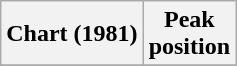<table class="wikitable sortable">
<tr>
<th>Chart (1981)</th>
<th>Peak<br>position</th>
</tr>
<tr>
</tr>
</table>
